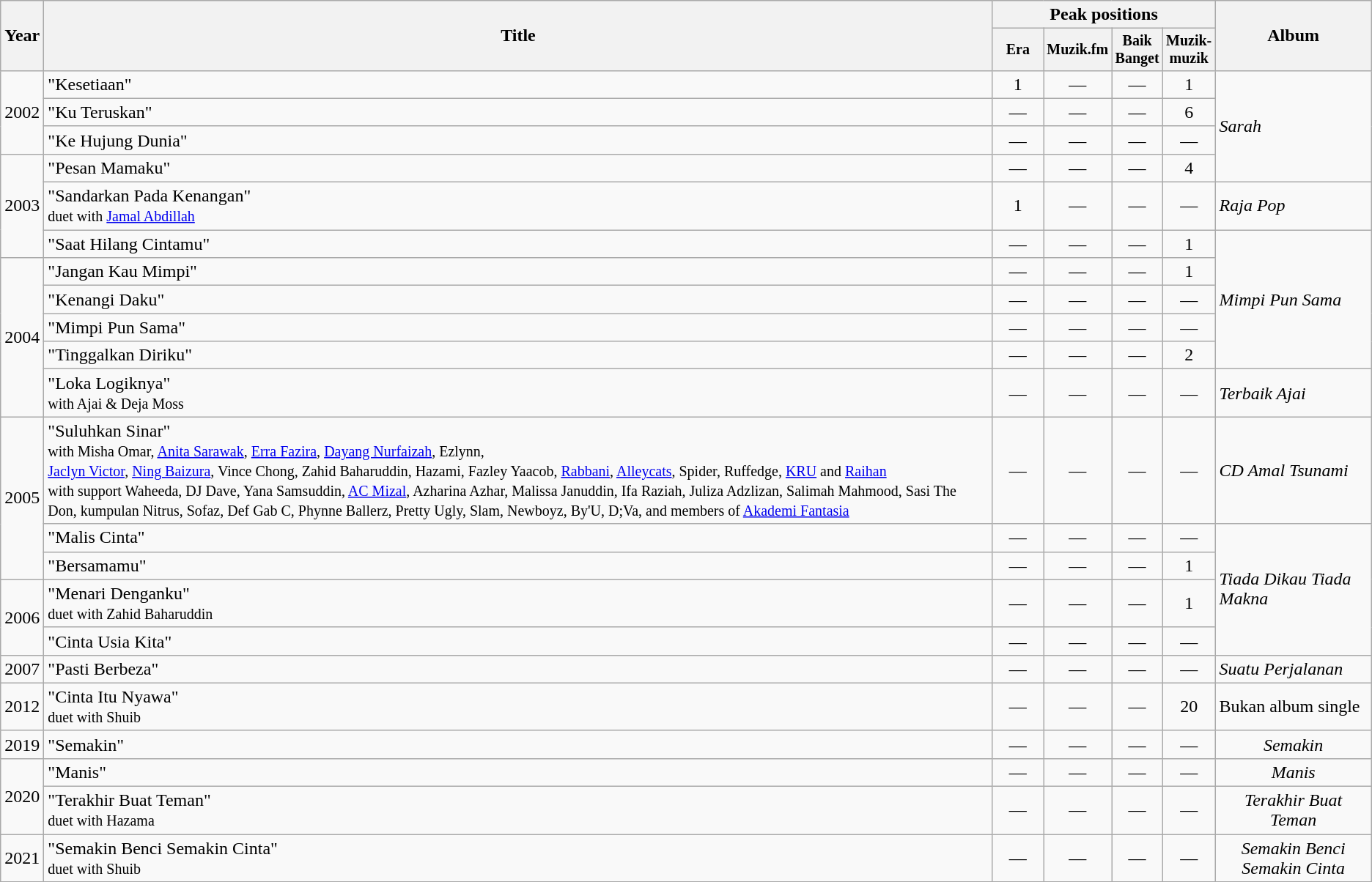<table class="wikitable" style="text-align:center;">
<tr>
<th rowspan="2">Year</th>
<th rowspan="2">Title</th>
<th colspan="4">Peak positions</th>
<th rowspan="2">Album</th>
</tr>
<tr style="font-size:smaller;">
<th width="40">Era</th>
<th width="40">Muzik.fm</th>
<th width="40">Baik Banget</th>
<th width="40">Muzik-muzik</th>
</tr>
<tr>
<td rowspan="3">2002</td>
<td align="left">"Kesetiaan"</td>
<td>1</td>
<td>—</td>
<td>—</td>
<td>1</td>
<td align="left" rowspan="4"><em>Sarah</em></td>
</tr>
<tr>
<td align="left">"Ku Teruskan"</td>
<td>—</td>
<td>—</td>
<td>—</td>
<td>6</td>
</tr>
<tr>
<td align="left">"Ke Hujung Dunia"</td>
<td>—</td>
<td>—</td>
<td>—</td>
<td>—</td>
</tr>
<tr>
<td rowspan="3">2003</td>
<td align="left">"Pesan Mamaku"</td>
<td>—</td>
<td>—</td>
<td>—</td>
<td>4</td>
</tr>
<tr>
<td align="left">"Sandarkan Pada Kenangan"<br><small> duet with <a href='#'>Jamal Abdillah</a></small></td>
<td>1</td>
<td>—</td>
<td>—</td>
<td>—</td>
<td align="left" rowspan="1"><em>Raja Pop</em></td>
</tr>
<tr>
<td align="left">"Saat Hilang Cintamu"</td>
<td>—</td>
<td>—</td>
<td>—</td>
<td>1</td>
<td align="left" rowspan="5"><em>Mimpi Pun Sama</em></td>
</tr>
<tr>
<td rowspan="5">2004</td>
<td align="left">"Jangan Kau Mimpi"</td>
<td>—</td>
<td>—</td>
<td>—</td>
<td>1</td>
</tr>
<tr>
<td align="left">"Kenangi Daku"</td>
<td>—</td>
<td>—</td>
<td>—</td>
<td>—</td>
</tr>
<tr>
<td align="left">"Mimpi Pun Sama"</td>
<td>—</td>
<td>—</td>
<td>—</td>
<td>—</td>
</tr>
<tr>
<td align="left">"Tinggalkan Diriku"</td>
<td>—</td>
<td>—</td>
<td>—</td>
<td>2</td>
</tr>
<tr>
<td align="left">"Loka Logiknya"<br><small> with Ajai & Deja Moss</small></td>
<td>—</td>
<td>—</td>
<td>—</td>
<td>—</td>
<td align="left" rowspan="1"><em>Terbaik Ajai</em></td>
</tr>
<tr>
<td rowspan="3">2005</td>
<td align="left">"Suluhkan Sinar"<br><small>with Misha Omar, <a href='#'>Anita Sarawak</a>, <a href='#'>Erra Fazira</a>, <a href='#'>Dayang Nurfaizah</a>, Ezlynn, <br> <a href='#'>Jaclyn Victor</a>, <a href='#'>Ning Baizura</a>, Vince Chong, Zahid Baharuddin, Hazami, Fazley Yaacob, <a href='#'>Rabbani</a>, <a href='#'>Alleycats</a>, Spider, Ruffedge, <a href='#'>KRU</a> and <a href='#'>Raihan</a><br>with support Waheeda, DJ Dave,  Yana Samsuddin, <a href='#'>AC Mizal</a>, Azharina Azhar,  Malissa Januddin, Ifa Raziah, Juliza Adzlizan, Salimah Mahmood, Sasi The Don, kumpulan Nitrus, Sofaz, Def Gab C, Phynne Ballerz, Pretty Ugly, Slam, Newboyz, By'U, D;Va, and members of <a href='#'>Akademi Fantasia</a></small></td>
<td>—</td>
<td>—</td>
<td>—</td>
<td>—</td>
<td align="left" rowspan="1"><em>CD Amal Tsunami</em></td>
</tr>
<tr>
<td align="left">"Malis Cinta"</td>
<td>—</td>
<td>—</td>
<td>—</td>
<td>—</td>
<td align="left" rowspan="4"><em>Tiada Dikau Tiada Makna</em></td>
</tr>
<tr>
<td align="left">"Bersamamu"</td>
<td>—</td>
<td>—</td>
<td>—</td>
<td>1</td>
</tr>
<tr>
<td rowspan="2">2006</td>
<td align="left">"Menari Denganku"<br><small> duet with Zahid Baharuddin</small></td>
<td>—</td>
<td>—</td>
<td>—</td>
<td>1</td>
</tr>
<tr>
<td align="left">"Cinta Usia Kita"</td>
<td>—</td>
<td>—</td>
<td>—</td>
<td>—</td>
</tr>
<tr>
<td>2007</td>
<td align="left">"Pasti Berbeza"</td>
<td>—</td>
<td>—</td>
<td>—</td>
<td>—</td>
<td align="left" rowspan="1"><em>Suatu Perjalanan</em></td>
</tr>
<tr>
<td>2012</td>
<td align="left">"Cinta Itu Nyawa" <br><small>duet with Shuib</small></td>
<td>—</td>
<td>—</td>
<td>—</td>
<td>20</td>
<td align="left" rowspan="1">Bukan album single</td>
</tr>
<tr>
<td>2019</td>
<td align="left">"Semakin"</td>
<td>—</td>
<td>—</td>
<td>—</td>
<td>—</td>
<td><em>Semakin</em></td>
</tr>
<tr>
<td rowspan="2">2020</td>
<td align="left">"Manis"</td>
<td>—</td>
<td>—</td>
<td>—</td>
<td>—</td>
<td><em>Manis</em></td>
</tr>
<tr>
<td align="left">"Terakhir Buat Teman"<br><small>duet with Hazama</small></td>
<td>—</td>
<td>—</td>
<td>—</td>
<td>—</td>
<td><em>Terakhir Buat Teman</em></td>
</tr>
<tr>
<td>2021</td>
<td align="left">"Semakin Benci Semakin Cinta"<br><small>duet with Shuib</small></td>
<td>—</td>
<td>—</td>
<td>—</td>
<td>—</td>
<td><em>Semakin Benci Semakin Cinta</em></td>
</tr>
<tr>
</tr>
</table>
